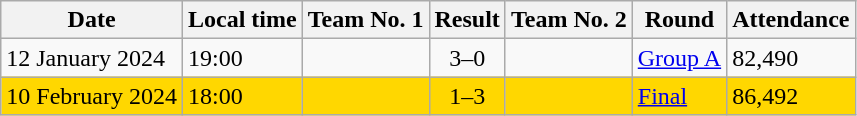<table class="wikitable sortable" style="text-align:left;">
<tr>
<th>Date</th>
<th>Local time</th>
<th>Team No. 1</th>
<th>Result</th>
<th>Team No. 2</th>
<th>Round</th>
<th>Attendance</th>
</tr>
<tr>
<td>12 January 2024</td>
<td>19:00</td>
<td></td>
<td style="text-align:center;">3–0</td>
<td></td>
<td><a href='#'>Group A</a></td>
<td>82,490</td>
</tr>
<tr style="background:gold;">
<td>10 February 2024</td>
<td>18:00</td>
<td></td>
<td style="text-align:center;">1–3</td>
<td></td>
<td><a href='#'>Final</a></td>
<td>86,492</td>
</tr>
</table>
